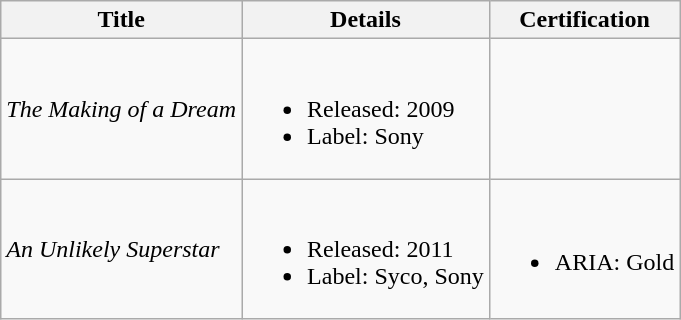<table class="wikitable">
<tr>
<th>Title</th>
<th>Details</th>
<th>Certification</th>
</tr>
<tr>
<td scope="row"><em>The Making of a Dream</em></td>
<td><br><ul><li>Released: 2009</li><li>Label: Sony</li></ul></td>
<td></td>
</tr>
<tr>
<td scope="row"><em>An Unlikely Superstar</em></td>
<td><br><ul><li>Released: 2011</li><li>Label: Syco, Sony</li></ul></td>
<td><br><ul><li>ARIA: Gold</li></ul></td>
</tr>
</table>
